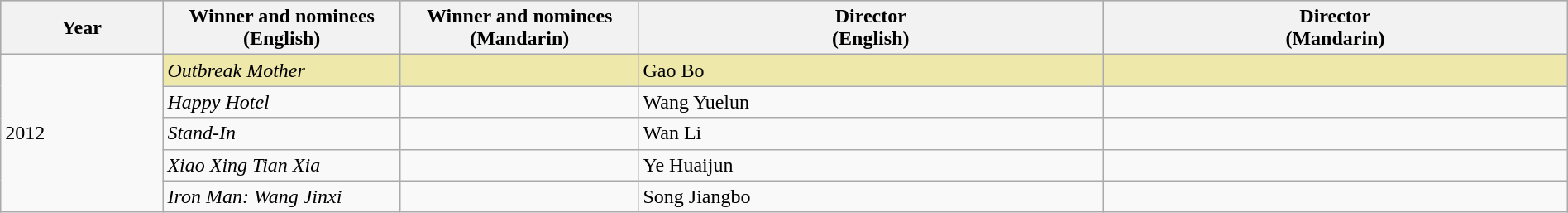<table class="wikitable" style="width:100%;">
<tr style="background:#bebebe">
<th width="100"><strong>Year</strong></th>
<th width="150"><strong>Winner and nominees<br>(English)</strong></th>
<th width="150"><strong>Winner and nominees<br>(Mandarin)</strong></th>
<th width="300"><strong>Director<br>(English)</strong></th>
<th width="300"><strong>Director<br>(Mandarin)</strong></th>
</tr>
<tr>
<td rowspan="5">2012</td>
<td style="background:#EEE8AA;"><em>Outbreak Mother</em></td>
<td style="background:#EEE8AA;"></td>
<td style="background:#EEE8AA;">Gao Bo</td>
<td style="background:#EEE8AA;"></td>
</tr>
<tr>
<td><em>Happy Hotel</em></td>
<td></td>
<td>Wang Yuelun</td>
<td></td>
</tr>
<tr>
<td><em>Stand-In</em></td>
<td></td>
<td>Wan Li</td>
<td></td>
</tr>
<tr>
<td><em>Xiao Xing Tian Xia</em></td>
<td></td>
<td>Ye Huaijun</td>
<td></td>
</tr>
<tr>
<td><em>Iron Man: Wang Jinxi</em></td>
<td></td>
<td>Song Jiangbo</td>
<td></td>
</tr>
</table>
